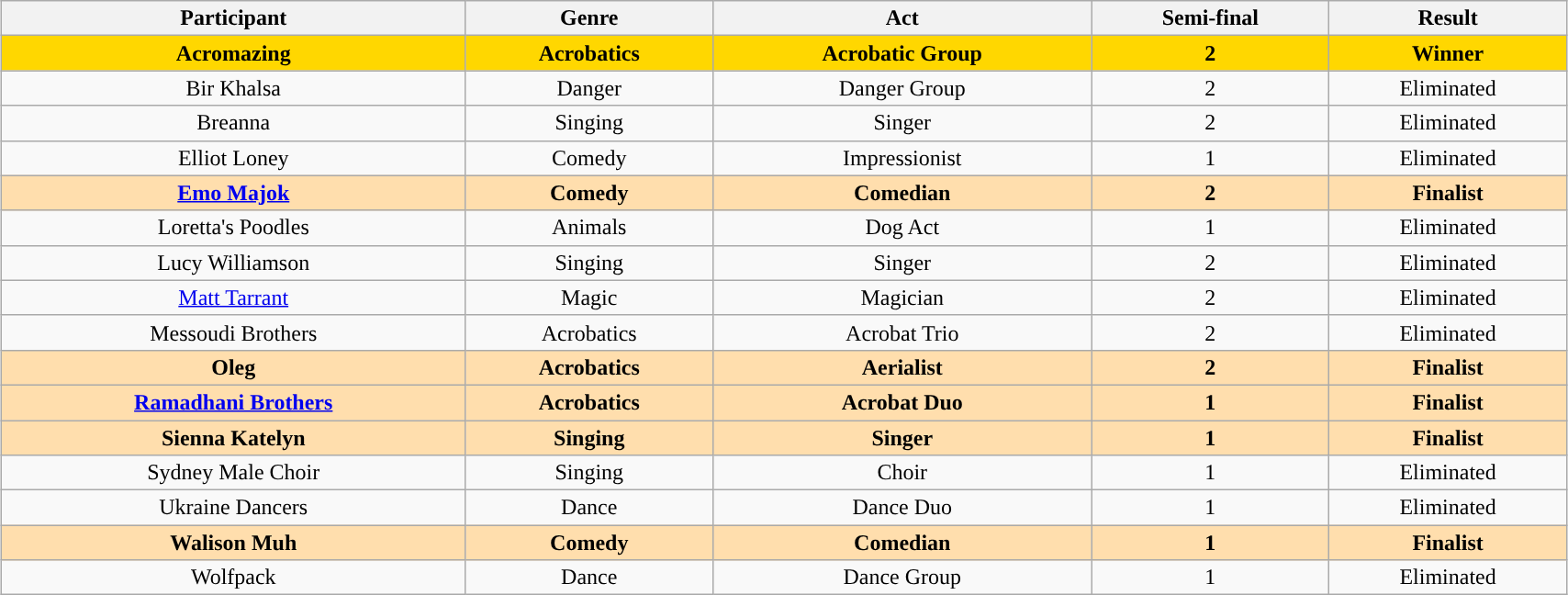<table class="wikitable sortable" style="margin-left: auto; margin-right: auto; border: none; width:90%; text-align:center;">
<tr>
<th>Participant</th>
<th>Genre</th>
<th class="unsortable">Act</th>
<th>Semi-final</th>
<th>Result</th>
</tr>
<tr style="background:gold">
<td><strong>Acromazing</strong></td>
<td><strong>Acrobatics</strong></td>
<td><strong>Acrobatic Group</strong></td>
<td><strong>2</strong></td>
<td><strong>Winner</strong></td>
</tr>
<tr>
<td>Bir Khalsa</td>
<td>Danger</td>
<td>Danger Group</td>
<td>2</td>
<td>Eliminated</td>
</tr>
<tr>
<td>Breanna </td>
<td>Singing</td>
<td>Singer</td>
<td>2</td>
<td>Eliminated</td>
</tr>
<tr>
<td>Elliot Loney</td>
<td>Comedy</td>
<td>Impressionist</td>
<td>1</td>
<td>Eliminated</td>
</tr>
<tr style="background:NavajoWhite">
<td><strong><a href='#'>Emo Majok</a></strong> </td>
<td><strong>Comedy</strong></td>
<td><strong>Comedian</strong></td>
<td><strong>2</strong></td>
<td><strong>Finalist</strong></td>
</tr>
<tr>
<td>Loretta's Poodles</td>
<td>Animals</td>
<td>Dog Act</td>
<td>1</td>
<td>Eliminated</td>
</tr>
<tr>
<td>Lucy Williamson</td>
<td>Singing</td>
<td>Singer</td>
<td>2</td>
<td>Eliminated</td>
</tr>
<tr>
<td><a href='#'>Matt Tarrant</a></td>
<td>Magic</td>
<td>Magician</td>
<td>2</td>
<td>Eliminated</td>
</tr>
<tr>
<td>Messoudi Brothers</td>
<td>Acrobatics</td>
<td>Acrobat Trio</td>
<td>2</td>
<td>Eliminated</td>
</tr>
<tr style="background:NavajoWhite">
<td><strong>Oleg</strong></td>
<td><strong>Acrobatics</strong></td>
<td><strong>Aerialist</strong></td>
<td><strong>2</strong></td>
<td><strong>Finalist</strong></td>
</tr>
<tr style="background:NavajoWhite">
<td><strong><a href='#'>Ramadhani Brothers</a></strong> </td>
<td><strong>Acrobatics</strong></td>
<td><strong>Acrobat Duo</strong></td>
<td><strong>1</strong></td>
<td><strong>Finalist</strong></td>
</tr>
<tr style="background:NavajoWhite">
<td><strong>Sienna Katelyn</strong></td>
<td><strong>Singing</strong></td>
<td><strong>Singer</strong></td>
<td><strong>1</strong></td>
<td><strong>Finalist</strong></td>
</tr>
<tr>
<td>Sydney Male Choir</td>
<td>Singing</td>
<td>Choir</td>
<td>1</td>
<td>Eliminated</td>
</tr>
<tr>
<td>Ukraine Dancers </td>
<td>Dance</td>
<td>Dance Duo</td>
<td>1</td>
<td>Eliminated</td>
</tr>
<tr style="background:NavajoWhite">
<td><strong>Walison Muh</strong></td>
<td><strong>Comedy</strong></td>
<td><strong>Comedian</strong></td>
<td><strong>1</strong></td>
<td><strong>Finalist</strong></td>
</tr>
<tr>
<td>Wolfpack </td>
<td>Dance</td>
<td>Dance Group</td>
<td>1</td>
<td>Eliminated</td>
</tr>
</table>
